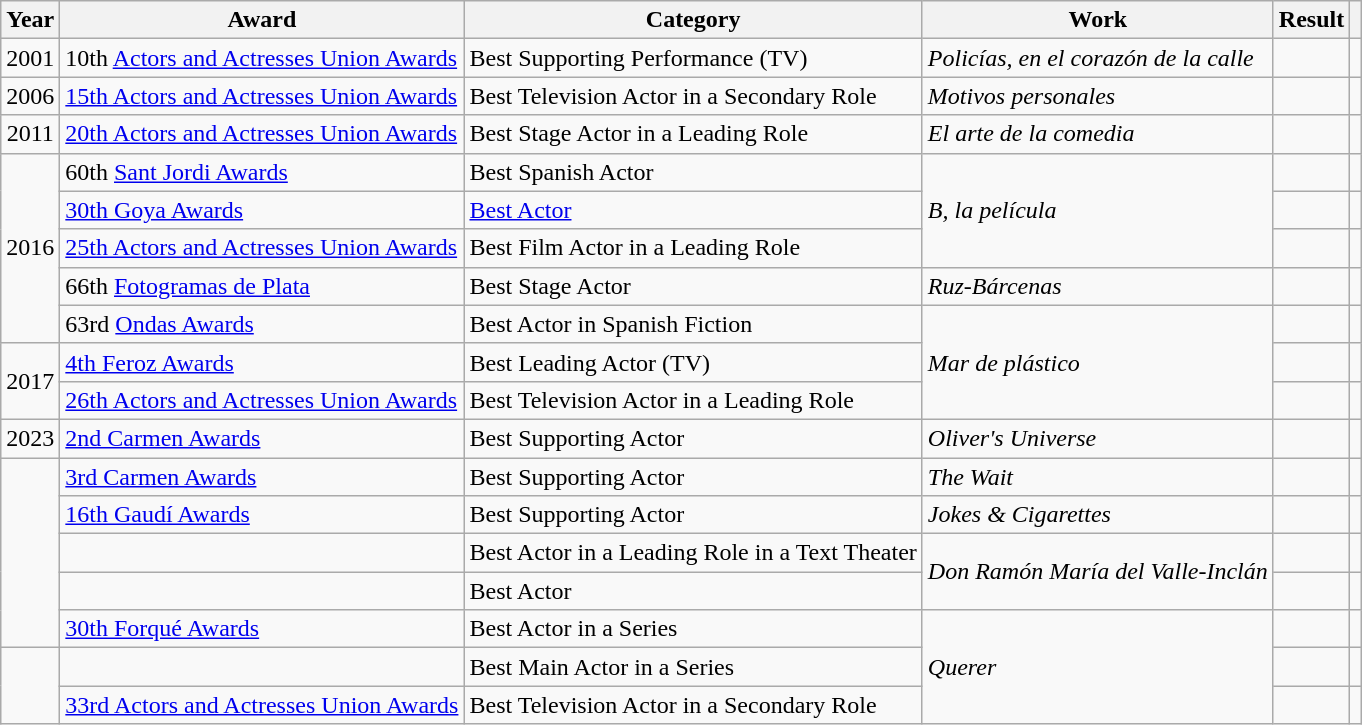<table class="wikitable sortable plainrowheaders">
<tr>
<th>Year</th>
<th>Award</th>
<th>Category</th>
<th>Work</th>
<th>Result</th>
<th scope="col" class="unsortable"></th>
</tr>
<tr>
<td align = "center">2001</td>
<td>10th <a href='#'>Actors and Actresses Union Awards</a></td>
<td>Best Supporting Performance (TV)</td>
<td><em>Policías, en el corazón de la calle</em></td>
<td></td>
<td></td>
</tr>
<tr>
<td align = "center">2006</td>
<td><a href='#'>15th Actors and Actresses Union Awards</a></td>
<td>Best Television Actor in a Secondary Role</td>
<td><em>Motivos personales</em></td>
<td></td>
<td align = "center"></td>
</tr>
<tr>
<td align = "center">2011</td>
<td><a href='#'>20th Actors and Actresses Union Awards</a></td>
<td>Best Stage Actor in a Leading Role</td>
<td><em>El arte de la comedia</em></td>
<td></td>
<td align = "center"></td>
</tr>
<tr>
<td align = "center" rowspan = "5">2016</td>
<td>60th <a href='#'>Sant Jordi Awards</a></td>
<td>Best Spanish Actor</td>
<td rowspan = "3"><em>B, la película</em></td>
<td></td>
<td align = "center"></td>
</tr>
<tr>
<td><a href='#'>30th Goya Awards</a></td>
<td><a href='#'>Best Actor</a></td>
<td></td>
<td align = "center"></td>
</tr>
<tr>
<td><a href='#'>25th Actors and Actresses Union Awards</a></td>
<td>Best Film Actor in a Leading Role</td>
<td></td>
<td align = "center"></td>
</tr>
<tr>
<td>66th <a href='#'>Fotogramas de Plata</a></td>
<td>Best Stage Actor</td>
<td><em>Ruz-Bárcenas</em></td>
<td></td>
<td align = "center"></td>
</tr>
<tr>
<td>63rd <a href='#'>Ondas Awards</a></td>
<td>Best Actor in Spanish Fiction</td>
<td rowspan = "3"><em>Mar de plástico</em></td>
<td></td>
<td align = "center"></td>
</tr>
<tr>
<td align = "center" rowspan = "2">2017</td>
<td><a href='#'>4th Feroz Awards</a></td>
<td>Best Leading Actor (TV)</td>
<td></td>
<td align = "center"></td>
</tr>
<tr>
<td><a href='#'>26th Actors and Actresses Union Awards</a></td>
<td>Best Television Actor in a Leading Role</td>
<td></td>
<td align = "center"></td>
</tr>
<tr>
<td align = "center">2023</td>
<td><a href='#'>2nd Carmen Awards</a></td>
<td>Best Supporting Actor</td>
<td><em>Oliver's Universe</em></td>
<td></td>
<td align = "center"></td>
</tr>
<tr>
<td rowspan = "5"></td>
<td><a href='#'>3rd Carmen Awards</a></td>
<td>Best Supporting Actor</td>
<td><em>The Wait</em></td>
<td></td>
<td></td>
</tr>
<tr>
<td><a href='#'>16th Gaudí Awards</a></td>
<td>Best Supporting Actor</td>
<td><em>Jokes & Cigarettes</em></td>
<td></td>
<td></td>
</tr>
<tr>
<td></td>
<td>Best Actor in a Leading Role in a Text Theater</td>
<td rowspan = "2"><em>Don Ramón María del Valle-Inclán</em></td>
<td></td>
<td></td>
</tr>
<tr>
<td></td>
<td>Best Actor</td>
<td></td>
<td></td>
</tr>
<tr>
<td><a href='#'>30th Forqué Awards</a></td>
<td>Best Actor in a Series</td>
<td rowspan = "3"><em>Querer</em></td>
<td></td>
<td></td>
</tr>
<tr>
<td rowspan = "2"></td>
<td></td>
<td>Best Main Actor in a Series</td>
<td></td>
<td></td>
</tr>
<tr>
<td><a href='#'>33rd Actors and Actresses Union Awards</a></td>
<td>Best Television Actor in a Secondary Role</td>
<td></td>
<td></td>
</tr>
</table>
